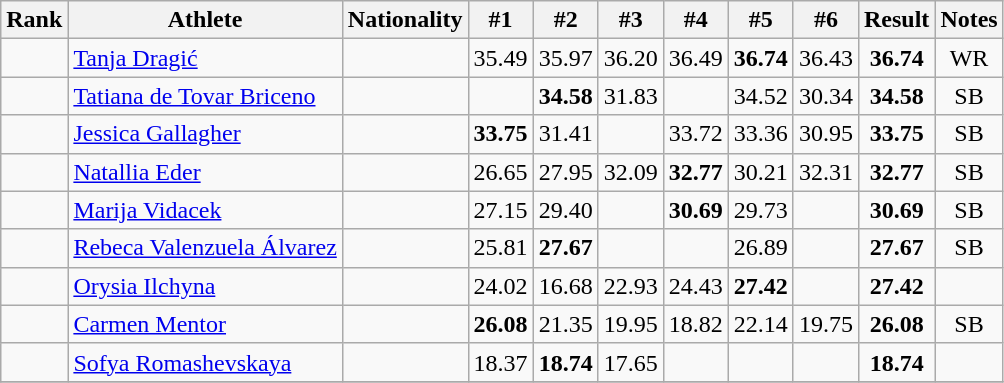<table class="wikitable sortable" style="text-align:center">
<tr>
<th>Rank</th>
<th>Athlete</th>
<th>Nationality</th>
<th>#1</th>
<th>#2</th>
<th>#3</th>
<th>#4</th>
<th>#5</th>
<th>#6</th>
<th>Result</th>
<th>Notes</th>
</tr>
<tr>
<td></td>
<td align=left><a href='#'>Tanja Dragić</a></td>
<td align=left></td>
<td>35.49</td>
<td>35.97</td>
<td>36.20</td>
<td>36.49</td>
<td><strong>36.74</strong></td>
<td>36.43</td>
<td><strong>36.74</strong></td>
<td>WR</td>
</tr>
<tr>
<td></td>
<td align=left><a href='#'>Tatiana de Tovar Briceno</a></td>
<td align=left></td>
<td></td>
<td><strong>34.58</strong></td>
<td>31.83</td>
<td></td>
<td>34.52</td>
<td>30.34</td>
<td><strong>34.58</strong></td>
<td>SB</td>
</tr>
<tr>
<td></td>
<td align=left><a href='#'>Jessica Gallagher</a></td>
<td align=left></td>
<td><strong>33.75</strong></td>
<td>31.41</td>
<td></td>
<td>33.72</td>
<td>33.36</td>
<td>30.95</td>
<td><strong>33.75</strong></td>
<td>SB</td>
</tr>
<tr>
<td></td>
<td align=left><a href='#'>Natallia Eder</a></td>
<td align=left></td>
<td>26.65</td>
<td>27.95</td>
<td>32.09</td>
<td><strong>32.77</strong></td>
<td>30.21</td>
<td>32.31</td>
<td><strong>32.77</strong></td>
<td>SB</td>
</tr>
<tr>
<td></td>
<td align=left><a href='#'>Marija Vidacek</a></td>
<td align=left></td>
<td>27.15</td>
<td>29.40</td>
<td></td>
<td><strong>30.69</strong></td>
<td>29.73</td>
<td></td>
<td><strong>30.69</strong></td>
<td>SB</td>
</tr>
<tr>
<td></td>
<td align=left><a href='#'>Rebeca Valenzuela Álvarez</a></td>
<td align=left></td>
<td>25.81</td>
<td><strong>27.67</strong></td>
<td></td>
<td></td>
<td>26.89</td>
<td></td>
<td><strong>27.67</strong></td>
<td>SB</td>
</tr>
<tr>
<td></td>
<td align=left><a href='#'>Orysia Ilchyna</a></td>
<td align=left></td>
<td>24.02</td>
<td>16.68</td>
<td>22.93</td>
<td>24.43</td>
<td><strong>27.42</strong></td>
<td></td>
<td><strong>27.42</strong></td>
<td></td>
</tr>
<tr>
<td></td>
<td align=left><a href='#'>Carmen Mentor</a></td>
<td align=left></td>
<td><strong>26.08</strong></td>
<td>21.35</td>
<td>19.95</td>
<td>18.82</td>
<td>22.14</td>
<td>19.75</td>
<td><strong>26.08</strong></td>
<td>SB</td>
</tr>
<tr>
<td></td>
<td align=left><a href='#'>Sofya Romashevskaya</a></td>
<td align=left></td>
<td>18.37</td>
<td><strong>18.74</strong></td>
<td>17.65</td>
<td></td>
<td></td>
<td></td>
<td><strong>18.74</strong></td>
<td></td>
</tr>
<tr>
</tr>
</table>
